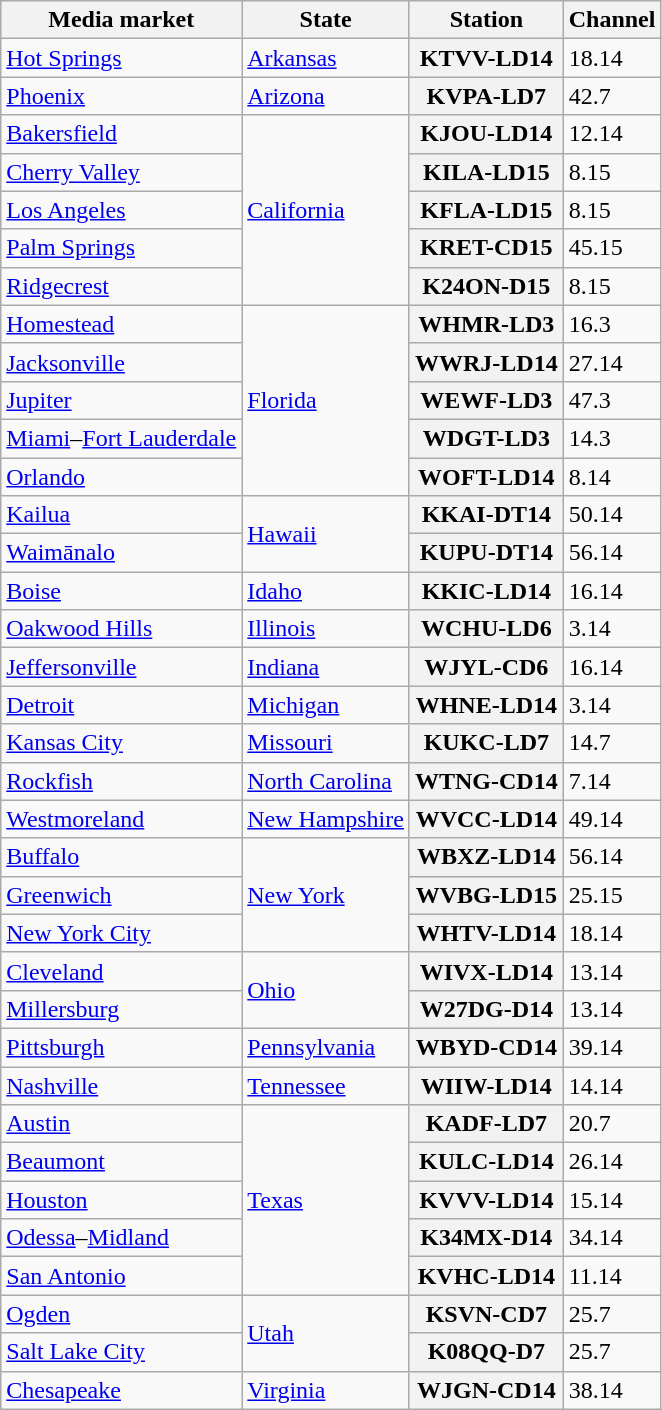<table class="wikitable sortable">
<tr>
<th scope="col">Media market</th>
<th scope="col">State</th>
<th scope="col">Station</th>
<th scope="col">Channel</th>
</tr>
<tr>
<td><a href='#'>Hot Springs</a></td>
<td><a href='#'>Arkansas</a></td>
<th scope="row">KTVV-LD14</th>
<td>18.14</td>
</tr>
<tr>
<td><a href='#'>Phoenix</a></td>
<td><a href='#'>Arizona</a></td>
<th scope="row">KVPA-LD7</th>
<td>42.7</td>
</tr>
<tr>
<td><a href='#'>Bakersfield</a></td>
<td rowspan="5"><a href='#'>California</a></td>
<th scope="row">KJOU-LD14</th>
<td>12.14</td>
</tr>
<tr>
<td><a href='#'>Cherry Valley</a></td>
<th scope="row">KILA-LD15</th>
<td>8.15</td>
</tr>
<tr>
<td><a href='#'>Los Angeles</a></td>
<th scope="row">KFLA-LD15</th>
<td>8.15</td>
</tr>
<tr>
<td><a href='#'>Palm Springs</a></td>
<th scope="row">KRET-CD15</th>
<td>45.15</td>
</tr>
<tr>
<td><a href='#'>Ridgecrest</a></td>
<th scope="row">K24ON-D15</th>
<td>8.15</td>
</tr>
<tr>
<td><a href='#'>Homestead</a></td>
<td rowspan="5"><a href='#'>Florida</a></td>
<th scope="row">WHMR-LD3</th>
<td>16.3</td>
</tr>
<tr>
<td><a href='#'>Jacksonville</a></td>
<th scope="row">WWRJ-LD14</th>
<td>27.14</td>
</tr>
<tr>
<td><a href='#'>Jupiter</a></td>
<th scope="row">WEWF-LD3</th>
<td>47.3</td>
</tr>
<tr>
<td><a href='#'>Miami</a>–<a href='#'>Fort Lauderdale</a></td>
<th scope="row">WDGT-LD3</th>
<td>14.3</td>
</tr>
<tr>
<td><a href='#'>Orlando</a></td>
<th scope="row">WOFT-LD14</th>
<td>8.14</td>
</tr>
<tr>
<td><a href='#'>Kailua</a></td>
<td rowspan="2"><a href='#'>Hawaii</a></td>
<th scope="row">KKAI-DT14</th>
<td>50.14</td>
</tr>
<tr>
<td><a href='#'>Waimānalo</a></td>
<th scope="row">KUPU-DT14</th>
<td>56.14</td>
</tr>
<tr>
<td><a href='#'>Boise</a></td>
<td><a href='#'>Idaho</a></td>
<th scope="row">KKIC-LD14</th>
<td>16.14</td>
</tr>
<tr>
<td><a href='#'>Oakwood Hills</a></td>
<td><a href='#'>Illinois</a></td>
<th scope="row">WCHU-LD6</th>
<td>3.14</td>
</tr>
<tr>
<td><a href='#'>Jeffersonville</a></td>
<td><a href='#'>Indiana</a></td>
<th scope="row">WJYL-CD6</th>
<td>16.14</td>
</tr>
<tr>
<td><a href='#'>Detroit</a></td>
<td><a href='#'>Michigan</a></td>
<th scope="row">WHNE-LD14</th>
<td>3.14</td>
</tr>
<tr>
<td><a href='#'>Kansas City</a></td>
<td><a href='#'>Missouri</a></td>
<th scope="row">KUKC-LD7</th>
<td>14.7</td>
</tr>
<tr>
<td><a href='#'>Rockfish</a></td>
<td><a href='#'>North Carolina</a></td>
<th scope="row">WTNG-CD14</th>
<td>7.14</td>
</tr>
<tr>
<td><a href='#'>Westmoreland</a></td>
<td><a href='#'>New Hampshire</a></td>
<th scope="row">WVCC-LD14</th>
<td>49.14</td>
</tr>
<tr>
<td><a href='#'>Buffalo</a></td>
<td rowspan="3"><a href='#'>New York</a></td>
<th scope="row">WBXZ-LD14</th>
<td>56.14</td>
</tr>
<tr>
<td><a href='#'>Greenwich</a></td>
<th scope="row">WVBG-LD15</th>
<td>25.15</td>
</tr>
<tr>
<td><a href='#'>New York City</a></td>
<th scope="row">WHTV-LD14</th>
<td>18.14</td>
</tr>
<tr>
<td><a href='#'>Cleveland</a></td>
<td rowspan="2"><a href='#'>Ohio</a></td>
<th scope="row">WIVX-LD14</th>
<td>13.14</td>
</tr>
<tr>
<td><a href='#'>Millersburg</a></td>
<th scope="row">W27DG-D14</th>
<td>13.14</td>
</tr>
<tr>
<td><a href='#'>Pittsburgh</a></td>
<td><a href='#'>Pennsylvania</a></td>
<th scope="row">WBYD-CD14</th>
<td>39.14</td>
</tr>
<tr>
<td><a href='#'>Nashville</a></td>
<td><a href='#'>Tennessee</a></td>
<th scope="row">WIIW-LD14</th>
<td>14.14</td>
</tr>
<tr>
<td><a href='#'>Austin</a></td>
<td rowspan="5"><a href='#'>Texas</a></td>
<th scope="row">KADF-LD7</th>
<td>20.7</td>
</tr>
<tr>
<td><a href='#'>Beaumont</a></td>
<th scope="row">KULC-LD14</th>
<td>26.14</td>
</tr>
<tr>
<td><a href='#'>Houston</a></td>
<th scope="row">KVVV-LD14</th>
<td>15.14</td>
</tr>
<tr>
<td><a href='#'>Odessa</a>–<a href='#'>Midland</a></td>
<th scope="row">K34MX-D14</th>
<td>34.14</td>
</tr>
<tr>
<td><a href='#'>San Antonio</a></td>
<th scope="row">KVHC-LD14</th>
<td>11.14</td>
</tr>
<tr>
<td><a href='#'>Ogden</a></td>
<td rowspan="2"><a href='#'>Utah</a></td>
<th scope="row">KSVN-CD7</th>
<td>25.7</td>
</tr>
<tr>
<td><a href='#'>Salt Lake City</a></td>
<th scope="row">K08QQ-D7</th>
<td>25.7</td>
</tr>
<tr>
<td><a href='#'>Chesapeake</a></td>
<td><a href='#'>Virginia</a></td>
<th scope="row">WJGN-CD14</th>
<td>38.14</td>
</tr>
</table>
